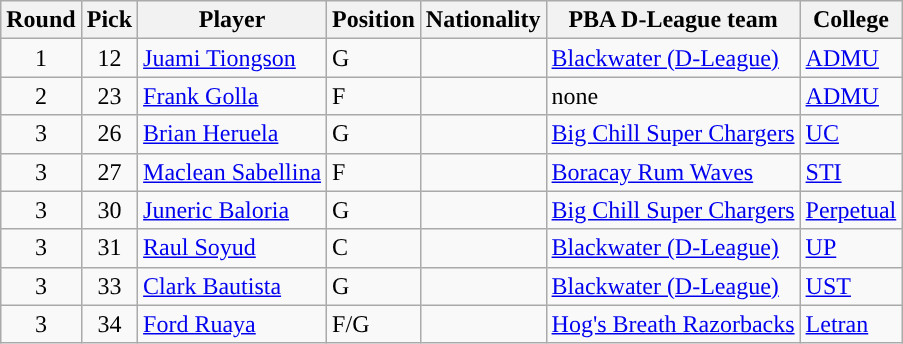<table class="wikitable sortable sortable">
<tr>
<th>Round</th>
<th>Pick</th>
<th>Player</th>
<th>Position</th>
<th>Nationality</th>
<th>PBA D-League team</th>
<th>College</th>
</tr>
<tr>
<td align=center>1</td>
<td align=center>12</td>
<td><a href='#'>Juami Tiongson</a></td>
<td>G</td>
<td></td>
<td><a href='#'>Blackwater (D-League)</a></td>
<td><a href='#'>ADMU</a></td>
</tr>
<tr>
<td align=center>2</td>
<td align=center>23</td>
<td><a href='#'>Frank Golla</a></td>
<td>F</td>
<td></td>
<td>none</td>
<td><a href='#'>ADMU</a></td>
</tr>
<tr>
<td align=center>3</td>
<td align=center>26</td>
<td><a href='#'>Brian Heruela</a></td>
<td>G</td>
<td></td>
<td><a href='#'>Big Chill Super Chargers</a></td>
<td><a href='#'>UC</a></td>
</tr>
<tr>
<td align=center>3</td>
<td align=center>27</td>
<td><a href='#'>Maclean Sabellina</a></td>
<td>F</td>
<td></td>
<td><a href='#'>Boracay Rum Waves</a></td>
<td><a href='#'>STI</a></td>
</tr>
<tr>
<td align=center>3</td>
<td align=center>30</td>
<td><a href='#'>Juneric Baloria</a></td>
<td>G</td>
<td></td>
<td><a href='#'>Big Chill Super Chargers</a></td>
<td><a href='#'>Perpetual</a></td>
</tr>
<tr>
<td align=center>3</td>
<td align=center>31</td>
<td><a href='#'>Raul Soyud</a></td>
<td>C</td>
<td></td>
<td><a href='#'>Blackwater (D-League)</a></td>
<td><a href='#'>UP</a></td>
</tr>
<tr>
<td align=center>3</td>
<td align=center>33</td>
<td><a href='#'>Clark Bautista</a></td>
<td>G</td>
<td></td>
<td><a href='#'>Blackwater (D-League)</a></td>
<td><a href='#'>UST</a></td>
</tr>
<tr>
<td align=center>3</td>
<td align=center>34</td>
<td><a href='#'>Ford Ruaya</a></td>
<td>F/G</td>
<td></td>
<td><a href='#'>Hog's Breath Razorbacks</a></td>
<td><a href='#'>Letran</a></td>
</tr>
</table>
